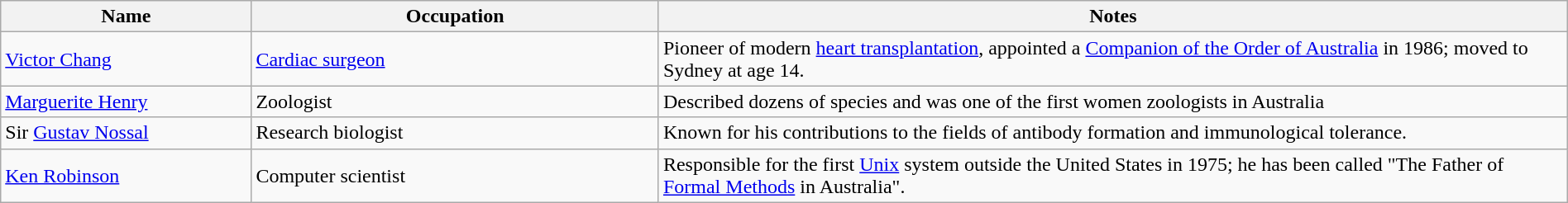<table class="wikitable sortable plainrowheaders" style="width:100%">
<tr>
<th scope="col" style="width:16%;">Name</th>
<th scope="col" style="width:26%;">Occupation</th>
<th scope="col" style="width:58%;">Notes</th>
</tr>
<tr>
<td scope="row"><a href='#'>Victor Chang</a></td>
<td><a href='#'>Cardiac surgeon</a></td>
<td>Pioneer of modern <a href='#'>heart transplantation</a>, appointed a <a href='#'>Companion of the Order of Australia</a> in 1986; moved to Sydney at age 14.</td>
</tr>
<tr>
<td scope="row"><a href='#'>Marguerite Henry</a></td>
<td>Zoologist</td>
<td>Described dozens of species and was one of the first women zoologists in Australia</td>
</tr>
<tr>
<td scope="row">Sir <a href='#'>Gustav Nossal</a></td>
<td>Research biologist</td>
<td>Known for his contributions to the fields of antibody formation and immunological tolerance.</td>
</tr>
<tr>
<td scope="row"><a href='#'>Ken Robinson</a></td>
<td>Computer scientist</td>
<td>Responsible for the first <a href='#'>Unix</a> system outside the United States in 1975; he has been called "The Father of <a href='#'>Formal Methods</a> in Australia".</td>
</tr>
</table>
